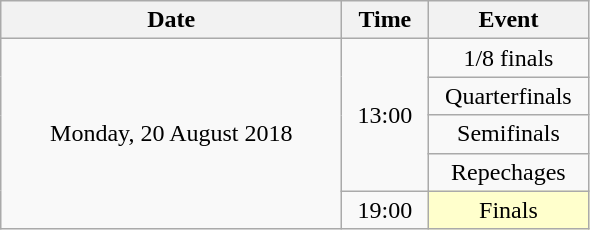<table class = "wikitable" style="text-align:center;">
<tr>
<th width=220>Date</th>
<th width=50>Time</th>
<th width=100>Event</th>
</tr>
<tr>
<td rowspan=5>Monday, 20 August 2018</td>
<td rowspan=4>13:00</td>
<td>1/8 finals</td>
</tr>
<tr>
<td>Quarterfinals</td>
</tr>
<tr>
<td>Semifinals</td>
</tr>
<tr>
<td>Repechages</td>
</tr>
<tr>
<td>19:00</td>
<td bgcolor=ffffcc>Finals</td>
</tr>
</table>
